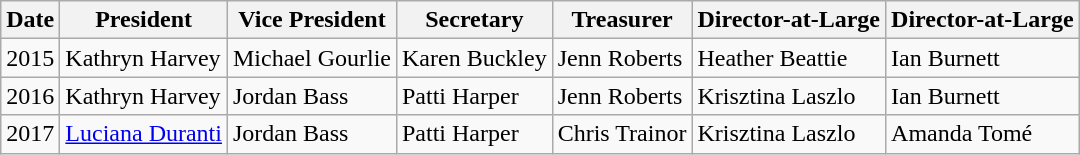<table class="wikitable sortable">
<tr>
<th>Date</th>
<th>President</th>
<th>Vice President</th>
<th>Secretary</th>
<th>Treasurer</th>
<th>Director-at-Large</th>
<th>Director-at-Large</th>
</tr>
<tr>
<td>2015</td>
<td>Kathryn Harvey</td>
<td>Michael Gourlie</td>
<td>Karen Buckley</td>
<td>Jenn Roberts</td>
<td>Heather Beattie</td>
<td>Ian Burnett</td>
</tr>
<tr>
<td>2016</td>
<td>Kathryn Harvey</td>
<td>Jordan Bass</td>
<td>Patti Harper</td>
<td>Jenn Roberts</td>
<td>Krisztina Laszlo</td>
<td>Ian Burnett</td>
</tr>
<tr>
<td>2017</td>
<td><a href='#'>Luciana Duranti</a></td>
<td>Jordan Bass</td>
<td>Patti Harper</td>
<td>Chris Trainor</td>
<td>Krisztina Laszlo</td>
<td>Amanda Tomé</td>
</tr>
</table>
